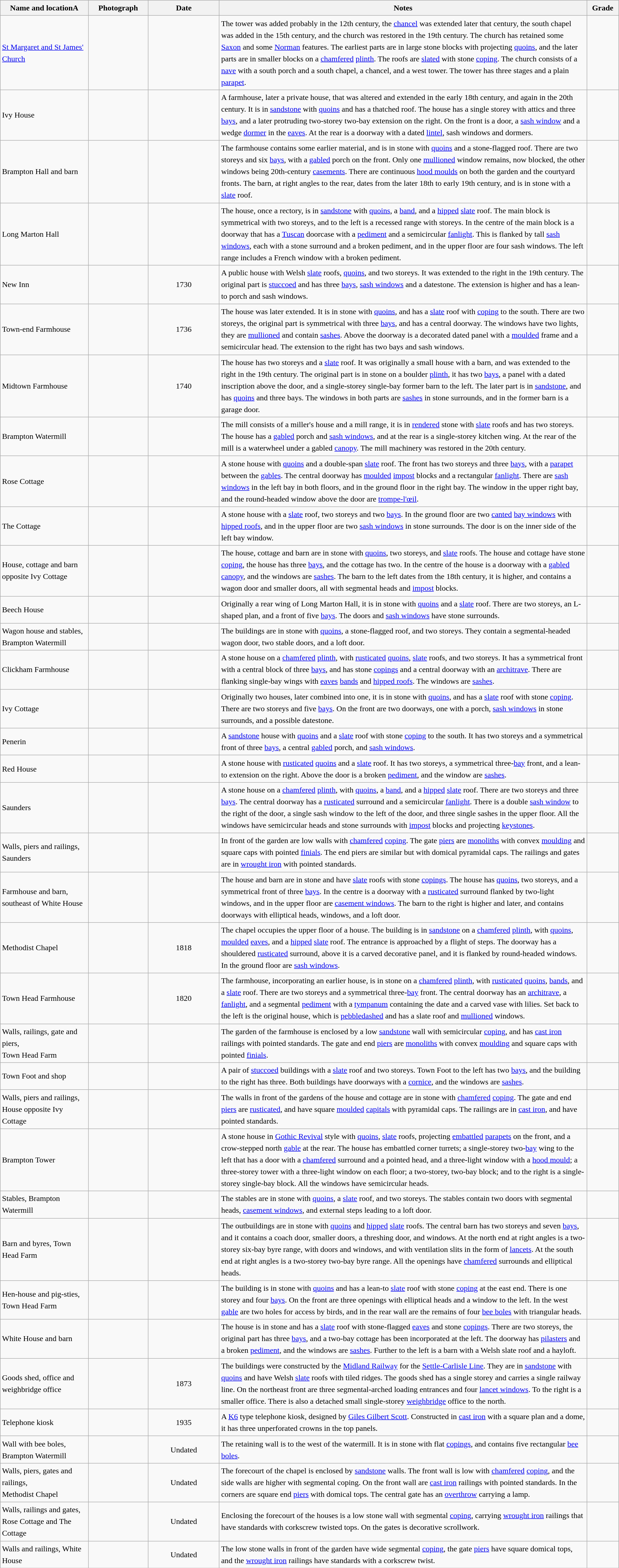<table class="wikitable sortable plainrowheaders" style="width:100%; border:0; text-align:left; line-height:150%;">
<tr>
<th scope="col"  style="width:150px">Name and locationA</th>
<th scope="col"  style="width:100px" class="unsortable">Photograph</th>
<th scope="col"  style="width:120px">Date</th>
<th scope="col"  style="width:650px" class="unsortable">Notes</th>
<th scope="col"  style="width:50px">Grade</th>
</tr>
<tr>
<td><a href='#'>St Margaret and St James' Church</a><br><small></small></td>
<td></td>
<td align="center"></td>
<td>The tower was added probably in the 12th century, the <a href='#'>chancel</a> was extended later that century, the south chapel was added in the 15th century, and the church was restored in the 19th century.  The church has retained some <a href='#'>Saxon</a> and some <a href='#'>Norman</a> features.  The earliest parts are in large stone blocks with projecting <a href='#'>quoins</a>, and the later parts are in smaller blocks on a <a href='#'>chamfered</a> <a href='#'>plinth</a>.  The roofs are <a href='#'>slated</a> with stone <a href='#'>coping</a>.  The church consists of a <a href='#'>nave</a> with a south porch and a south chapel, a chancel, and a west tower.  The tower has three stages and a plain <a href='#'>parapet</a>.</td>
<td align="center" ></td>
</tr>
<tr>
<td>Ivy House<br><small></small></td>
<td></td>
<td align="center"></td>
<td>A farmhouse, later a private house, that was altered and extended in the early 18th century, and again in the 20th century.  It is in <a href='#'>sandstone</a> with <a href='#'>quoins</a> and has a thatched roof.  The house has a single storey with attics and three <a href='#'>bays</a>, and a later protruding two-storey two-bay extension on the right.  On the front is a door, a <a href='#'>sash window</a> and a wedge <a href='#'>dormer</a> in the <a href='#'>eaves</a>.  At the rear is a doorway with a dated <a href='#'>lintel</a>, sash windows and dormers.</td>
<td align="center" ></td>
</tr>
<tr>
<td>Brampton Hall and barn<br><small></small></td>
<td></td>
<td align="center"></td>
<td>The farmhouse contains some earlier material, and is in stone with <a href='#'>quoins</a> and a stone-flagged roof.  There are two storeys and six <a href='#'>bays</a>, with a <a href='#'>gabled</a> porch on the front.  Only one <a href='#'>mullioned</a> window remains, now blocked, the other windows being 20th-century <a href='#'>casements</a>.  There are continuous <a href='#'>hood moulds</a> on both the garden and the courtyard fronts.  The barn, at right angles to the rear, dates from the later 18th to early 19th century, and is in stone with a <a href='#'>slate</a> roof.</td>
<td align="center" ></td>
</tr>
<tr>
<td>Long Marton Hall<br><small></small></td>
<td></td>
<td align="center"></td>
<td>The house, once a rectory, is in <a href='#'>sandstone</a> with <a href='#'>quoins</a>, a <a href='#'>band</a>, and a <a href='#'>hipped</a> <a href='#'>slate</a> roof.  The main block is symmetrical with two storeys, and to the left is a recessed range with  storeys.  In the centre of the main block is a doorway that has a <a href='#'>Tuscan</a> doorcase with a <a href='#'>pediment</a> and a semicircular <a href='#'>fanlight</a>.  This is flanked by tall <a href='#'>sash windows</a>, each with a stone surround and a broken pediment, and in the upper floor are four sash windows.  The left range includes a French window with a broken pediment.</td>
<td align="center" ></td>
</tr>
<tr>
<td>New Inn<br><small></small></td>
<td></td>
<td align="center">1730</td>
<td>A public house with Welsh <a href='#'>slate</a> roofs, <a href='#'>quoins</a>, and two storeys.  It was extended to the right in the 19th century.  The original part is <a href='#'>stuccoed</a> and has three <a href='#'>bays</a>, <a href='#'>sash windows</a> and a datestone.  The extension is higher and has a lean-to porch and sash windows.</td>
<td align="center" ></td>
</tr>
<tr>
<td>Town-end Farmhouse<br><small></small></td>
<td></td>
<td align="center">1736</td>
<td>The house was later extended.  It is in stone with <a href='#'>quoins</a>, and has a <a href='#'>slate</a> roof with <a href='#'>coping</a> to the south.  There are two storeys, the original part is symmetrical with three <a href='#'>bays</a>, and has a central doorway.  The windows have two lights, they are <a href='#'>mullioned</a> and contain <a href='#'>sashes</a>.  Above the doorway is a decorated dated panel with a <a href='#'>moulded</a> frame and a semicircular head.  The extension to the right has two bays and sash windows.</td>
<td align="center" ></td>
</tr>
<tr>
<td>Midtown Farmhouse<br><small></small></td>
<td></td>
<td align="center">1740</td>
<td>The house has two storeys and a <a href='#'>slate</a> roof.  It was originally a small house with a barn, and was extended to the right in the 19th century.  The original part is in stone on a boulder <a href='#'>plinth</a>, it has two <a href='#'>bays</a>, a panel with a dated inscription above the door, and a single-storey single-bay former barn to the left.  The later part is in <a href='#'>sandstone</a>, and has <a href='#'>quoins</a> and three bays.  The windows in both parts are <a href='#'>sashes</a> in stone surrounds, and in the former barn is a garage door.</td>
<td align="center" ></td>
</tr>
<tr>
<td>Brampton Watermill<br><small></small></td>
<td></td>
<td align="center"></td>
<td>The mill consists of a miller's house and a mill range, it is in <a href='#'>rendered</a> stone with <a href='#'>slate</a> roofs and has two storeys.  The house has a <a href='#'>gabled</a> porch and <a href='#'>sash windows</a>, and at the rear is a single-storey kitchen wing.  At the rear of the mill is a waterwheel under a gabled <a href='#'>canopy</a>.  The mill machinery was restored in the 20th century.</td>
<td align="center" ></td>
</tr>
<tr>
<td>Rose Cottage<br><small></small></td>
<td></td>
<td align="center"></td>
<td>A stone house with <a href='#'>quoins</a> and a double-span <a href='#'>slate</a> roof.  The front has two storeys and three <a href='#'>bays</a>, with a <a href='#'>parapet</a> between the <a href='#'>gables</a>.  The central doorway has <a href='#'>moulded</a> <a href='#'>impost</a> blocks and a rectangular <a href='#'>fanlight</a>.  There are <a href='#'>sash windows</a> in the left bay in both floors, and in the ground floor in the right bay.  The window in the upper right bay, and the round-headed window above the door are <a href='#'>trompe-l'œil</a>.</td>
<td align="center" ></td>
</tr>
<tr>
<td>The Cottage<br><small></small></td>
<td></td>
<td align="center"></td>
<td>A stone house with a <a href='#'>slate</a> roof, two storeys and two <a href='#'>bays</a>.  In the ground floor are two <a href='#'>canted</a> <a href='#'>bay windows</a> with <a href='#'>hipped roofs</a>, and in the upper floor are two <a href='#'>sash windows</a> in stone surrounds.  The door is on the inner side of the left bay window.</td>
<td align="center" ></td>
</tr>
<tr>
<td>House, cottage and barn<br>opposite Ivy Cottage<br><small></small></td>
<td></td>
<td align="center"></td>
<td>The house, cottage and barn are in stone with <a href='#'>quoins</a>, two storeys, and <a href='#'>slate</a> roofs.  The house and cottage have stone <a href='#'>coping</a>, the house has three <a href='#'>bays</a>, and the cottage has two.  In the centre of the house is a doorway with a <a href='#'>gabled</a> <a href='#'>canopy</a>, and the windows are <a href='#'>sashes</a>.  The barn to the left dates from the 18th century, it is higher, and contains a wagon door and smaller doors, all with segmental heads and <a href='#'>impost</a> blocks.</td>
<td align="center" ></td>
</tr>
<tr>
<td>Beech House<br><small></small></td>
<td></td>
<td align="center"></td>
<td>Originally a rear wing of Long Marton Hall, it is in stone with <a href='#'>quoins</a> and a <a href='#'>slate</a> roof.  There are two storeys, an L-shaped plan, and a front of five <a href='#'>bays</a>.  The doors and <a href='#'>sash windows</a> have stone surrounds.</td>
<td align="center" ></td>
</tr>
<tr>
<td>Wagon house and stables,<br>Brampton Watermill<br><small></small></td>
<td></td>
<td align="center"></td>
<td>The buildings are in stone with <a href='#'>quoins</a>, a stone-flagged roof, and two storeys.  They contain a segmental-headed wagon door, two stable doors, and a loft door.</td>
<td align="center" ></td>
</tr>
<tr>
<td>Clickham Farmhouse<br><small></small></td>
<td></td>
<td align="center"></td>
<td>A stone house on a <a href='#'>chamfered</a> <a href='#'>plinth</a>, with <a href='#'>rusticated</a> <a href='#'>quoins</a>, <a href='#'>slate</a> roofs, and two storeys.  It has a symmetrical front with a central block of three <a href='#'>bays</a>, and has stone <a href='#'>copings</a> and a central doorway with an <a href='#'>architrave</a>.  There are flanking single-bay wings with <a href='#'>eaves</a> <a href='#'>bands</a> and <a href='#'>hipped roofs</a>.  The windows are <a href='#'>sashes</a>.</td>
<td align="center" ></td>
</tr>
<tr>
<td>Ivy Cottage<br><small></small></td>
<td></td>
<td align="center"></td>
<td>Originally two houses, later combined into one, it is in stone with <a href='#'>quoins</a>, and has a <a href='#'>slate</a> roof with stone <a href='#'>coping</a>.  There are two storeys and five <a href='#'>bays</a>.  On the front are two doorways, one with a porch, <a href='#'>sash windows</a> in stone surrounds, and a possible datestone.</td>
<td align="center" ></td>
</tr>
<tr>
<td>Penerin<br><small></small></td>
<td></td>
<td align="center"></td>
<td>A <a href='#'>sandstone</a> house with <a href='#'>quoins</a> and a <a href='#'>slate</a> roof with stone <a href='#'>coping</a> to the south.  It has two storeys and a symmetrical front of three <a href='#'>bays</a>, a central <a href='#'>gabled</a> porch, and <a href='#'>sash windows</a>.</td>
<td align="center" ></td>
</tr>
<tr>
<td>Red House<br><small></small></td>
<td></td>
<td align="center"></td>
<td>A stone house with <a href='#'>rusticated</a> <a href='#'>quoins</a> and a <a href='#'>slate</a> roof.  It has two storeys, a symmetrical three-<a href='#'>bay</a> front, and a lean-to extension on the right.  Above the door is a broken <a href='#'>pediment</a>, and the window are <a href='#'>sashes</a>.</td>
<td align="center" ></td>
</tr>
<tr>
<td>Saunders<br><small></small></td>
<td></td>
<td align="center"></td>
<td>A stone house on a <a href='#'>chamfered</a> <a href='#'>plinth</a>, with <a href='#'>quoins</a>, a <a href='#'>band</a>, and a <a href='#'>hipped</a> <a href='#'>slate</a> roof.  There are two storeys and three <a href='#'>bays</a>.  The central doorway has a <a href='#'>rusticated</a> surround and a semicircular <a href='#'>fanlight</a>.  There is a double <a href='#'>sash window</a> to the right of the door, a single sash window to the left of the door, and three single sashes in the upper floor.  All the windows have semicircular heads and stone surrounds with <a href='#'>impost</a> blocks and projecting <a href='#'>keystones</a>.</td>
<td align="center" ></td>
</tr>
<tr>
<td>Walls, piers and railings, Saunders<br><small></small></td>
<td></td>
<td align="center"></td>
<td>In front of the garden are low walls with <a href='#'>chamfered</a> <a href='#'>coping</a>.  The gate <a href='#'>piers</a> are <a href='#'>monoliths</a> with convex <a href='#'>moulding</a> and square caps with pointed <a href='#'>finials</a>.  The end piers are similar but with domical pyramidal caps.  The railings and gates are in <a href='#'>wrought iron</a> with pointed standards.</td>
<td align="center" ></td>
</tr>
<tr>
<td>Farmhouse and barn,<br>southeast of White House<br><small></small></td>
<td></td>
<td align="center"></td>
<td>The house and barn are in stone and have <a href='#'>slate</a> roofs with stone <a href='#'>copings</a>.  The house has <a href='#'>quoins</a>, two storeys, and a symmetrical front of three <a href='#'>bays</a>.  In the centre is a doorway with a <a href='#'>rusticated</a> surround flanked by two-light windows, and in the upper floor are <a href='#'>casement windows</a>.  The barn to the right is higher and later, and contains doorways with elliptical heads, windows, and a loft door.</td>
<td align="center" ></td>
</tr>
<tr>
<td>Methodist Chapel<br><small></small></td>
<td></td>
<td align="center">1818</td>
<td>The chapel occupies the upper floor of a house.  The building is in <a href='#'>sandstone</a> on a <a href='#'>chamfered</a> <a href='#'>plinth</a>, with <a href='#'>quoins</a>, <a href='#'>moulded</a> <a href='#'>eaves</a>, and a <a href='#'>hipped</a> <a href='#'>slate</a> roof.  The entrance is approached by a flight of steps.  The doorway has a shouldered <a href='#'>rusticated</a> surround, above it is a carved decorative panel, and it is flanked by round-headed windows.  In the ground floor are <a href='#'>sash windows</a>.</td>
<td align="center" ></td>
</tr>
<tr>
<td>Town Head Farmhouse<br><small></small></td>
<td></td>
<td align="center">1820</td>
<td>The farmhouse, incorporating an earlier house, is in stone on a <a href='#'>chamfered</a> <a href='#'>plinth</a>, with <a href='#'>rusticated</a> <a href='#'>quoins</a>, <a href='#'>bands</a>, and a <a href='#'>slate</a> roof.  There are two storeys and a symmetrical three-<a href='#'>bay</a> front.  The central doorway has an <a href='#'>architrave</a>, a <a href='#'>fanlight</a>, and a segmental <a href='#'>pediment</a> with a <a href='#'>tympanum</a> containing the date and a carved vase with lilies.  Set back to the left is the original house, which is <a href='#'>pebbledashed</a> and has a slate roof and <a href='#'>mullioned</a> windows.</td>
<td align="center" ></td>
</tr>
<tr>
<td>Walls, railings, gate and piers,<br>Town Head Farm<br><small></small></td>
<td></td>
<td align="center"></td>
<td>The garden of the farmhouse is enclosed by a low <a href='#'>sandstone</a> wall with semicircular <a href='#'>coping</a>, and has <a href='#'>cast iron</a> railings with pointed standards.  The gate and end <a href='#'>piers</a> are <a href='#'>monoliths</a> with convex <a href='#'>moulding</a> and square caps with pointed <a href='#'>finials</a>.</td>
<td align="center" ></td>
</tr>
<tr>
<td>Town Foot and shop<br><small></small></td>
<td></td>
<td align="center"></td>
<td>A pair of <a href='#'>stuccoed</a> buildings with a <a href='#'>slate</a> roof and two storeys.  Town Foot to the left has two <a href='#'>bays</a>, and the building to the right has three.  Both buildings have doorways with a <a href='#'>cornice</a>, and the windows are <a href='#'>sashes</a>.</td>
<td align="center" ></td>
</tr>
<tr>
<td>Walls, piers and railings,<br>House opposite Ivy Cottage<br><small></small></td>
<td></td>
<td align="center"></td>
<td>The walls in front of the gardens of the house and cottage are in stone with <a href='#'>chamfered</a> <a href='#'>coping</a>.  The gate and end <a href='#'>piers</a> are <a href='#'>rusticated</a>, and have square <a href='#'>moulded</a> <a href='#'>capitals</a> with pyramidal caps.  The railings are in <a href='#'>cast iron</a>, and have pointed standards.</td>
<td align="center" ></td>
</tr>
<tr>
<td>Brampton Tower<br><small></small></td>
<td></td>
<td align="center"></td>
<td>A stone house in <a href='#'>Gothic Revival</a> style with <a href='#'>quoins</a>, <a href='#'>slate</a> roofs, projecting <a href='#'>embattled</a> <a href='#'>parapets</a> on the front, and a crow-stepped north <a href='#'>gable</a> at the rear.  The house has embattled corner turrets; a single-storey two-<a href='#'>bay</a> wing to the left that has a door with a <a href='#'>chamfered</a> surround and a pointed head, and a three-light window with a <a href='#'>hood mould</a>; a three-storey tower with a three-light window on each floor; a two-storey, two-bay block; and to the right is a single-storey single-bay block.  All the windows have semicircular heads.</td>
<td align="center" ></td>
</tr>
<tr>
<td>Stables, Brampton Watermill<br><small></small></td>
<td></td>
<td align="center"></td>
<td>The stables are in stone with <a href='#'>quoins</a>, a <a href='#'>slate</a> roof, and two storeys.  The stables contain two doors with segmental heads, <a href='#'>casement windows</a>, and external steps leading to a loft door.</td>
<td align="center" ></td>
</tr>
<tr>
<td>Barn and byres, Town Head Farm<br><small></small></td>
<td></td>
<td align="center"></td>
<td>The outbuildings are in stone with <a href='#'>quoins</a> and <a href='#'>hipped</a> <a href='#'>slate</a> roofs.  The central barn has two storeys and seven <a href='#'>bays</a>, and it contains a coach door, smaller doors, a threshing door, and windows.  At the north end at right angles is a two-storey six-bay byre range, with doors and windows, and with ventilation slits in the form of <a href='#'>lancets</a>.  At the south end at right angles is a two-storey two-bay byre range.  All the openings have <a href='#'>chamfered</a> surrounds and elliptical heads.</td>
<td align="center" ></td>
</tr>
<tr>
<td>Hen-house and pig-sties,<br>Town Head Farm<br><small></small></td>
<td></td>
<td align="center"></td>
<td>The building is in stone with <a href='#'>quoins</a> and has a lean-to <a href='#'>slate</a> roof with stone <a href='#'>coping</a> at the east end.  There is one storey and four <a href='#'>bays</a>.  On the front are three openings with elliptical heads and a window to the left.  In the west <a href='#'>gable</a> are two holes for access by birds, and in the rear wall are the remains of four <a href='#'>bee boles</a> with triangular heads.</td>
<td align="center" ></td>
</tr>
<tr>
<td>White House and barn<br><small></small></td>
<td></td>
<td align="center"></td>
<td>The house is in stone and has a <a href='#'>slate</a> roof with stone-flagged <a href='#'>eaves</a> and stone <a href='#'>copings</a>.  There are two storeys, the original part has three <a href='#'>bays</a>, and a two-bay cottage has been incorporated at the left.  The doorway has <a href='#'>pilasters</a> and a broken <a href='#'>pediment</a>, and the windows are <a href='#'>sashes</a>.  Further to the left is a barn with a Welsh slate roof and a hayloft.</td>
<td align="center" ></td>
</tr>
<tr>
<td>Goods shed, office and<br>weighbridge office<br><small></small></td>
<td></td>
<td align="center">1873</td>
<td>The buildings were constructed by the <a href='#'>Midland Railway</a> for the <a href='#'>Settle-Carlisle Line</a>.  They are in <a href='#'>sandstone</a> with <a href='#'>quoins</a> and have Welsh <a href='#'>slate</a> roofs with tiled ridges.  The goods shed has a single storey and carries a single railway line.  On the northeast front are three segmental-arched loading entrances and four <a href='#'>lancet windows</a>.  To the right is a smaller office.  There is also a detached small single-storey <a href='#'>weighbridge</a> office to the north.</td>
<td align="center" ></td>
</tr>
<tr>
<td>Telephone kiosk<br><small></small></td>
<td></td>
<td align="center">1935</td>
<td>A <a href='#'>K6</a> type telephone kiosk, designed by <a href='#'>Giles Gilbert Scott</a>.  Constructed in <a href='#'>cast iron</a> with a square plan and a dome, it has three unperforated crowns in the top panels.</td>
<td align="center" ></td>
</tr>
<tr>
<td>Wall with bee boles,<br>Brampton Watermill<br><small></small></td>
<td></td>
<td align="center">Undated</td>
<td>The retaining wall is to the west of the watermill.  It is in stone with flat <a href='#'>copings</a>, and contains five rectangular <a href='#'>bee boles</a>.</td>
<td align="center" ></td>
</tr>
<tr>
<td>Walls, piers, gates and railings,<br>Methodist Chapel<br><small></small></td>
<td></td>
<td align="center">Undated</td>
<td>The forecourt of the chapel is enclosed by <a href='#'>sandstone</a> walls.  The front wall is low with <a href='#'>chamfered</a> <a href='#'>coping</a>, and the side walls are higher with segmental coping.  On the front wall are <a href='#'>cast iron</a> railings with pointed standards.  In the corners are square end <a href='#'>piers</a> with domical tops.  The central gate has an <a href='#'>overthrow</a> carrying a lamp.</td>
<td align="center" ></td>
</tr>
<tr>
<td>Walls, railings and gates,<br>Rose Cottage and The Cottage<br><small></small></td>
<td></td>
<td align="center">Undated</td>
<td>Enclosing the forecourt of the houses is a low stone wall with segmental <a href='#'>coping</a>, carrying <a href='#'>wrought iron</a> railings that have standards with corkscrew twisted tops.  On the gates is decorative scrollwork.</td>
<td align="center" ></td>
</tr>
<tr>
<td>Walls and railings, White House<br><small></small></td>
<td></td>
<td align="center">Undated</td>
<td>The low stone walls in front of the garden have wide segmental <a href='#'>coping</a>, the gate <a href='#'>piers</a> have square domical tops, and the <a href='#'>wrought iron</a> railings have standards with a corkscrew twist.</td>
<td align="center" ></td>
</tr>
<tr>
</tr>
</table>
